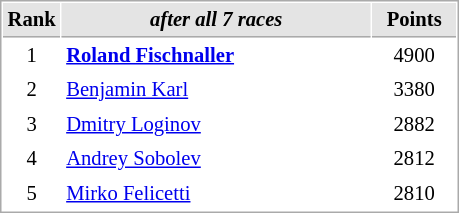<table cellspacing="1" cellpadding="3" style="border:1px solid #aaa; font-size:86%;">
<tr style="background:#e4e4e4;">
<th style="border-bottom:1px solid #aaa; width:10px;">Rank</th>
<th style="border-bottom:1px solid #aaa; width:200px;"><em>after all 7 races</em></th>
<th style="border-bottom:1px solid #aaa; width:50px;">Points</th>
</tr>
<tr>
<td align=center>1</td>
<td><strong> <a href='#'>Roland Fischnaller</a></strong></td>
<td align=center>4900</td>
</tr>
<tr>
<td align=center>2</td>
<td> <a href='#'>Benjamin Karl</a></td>
<td align=center>3380</td>
</tr>
<tr>
<td align=center>3</td>
<td> <a href='#'>Dmitry Loginov</a></td>
<td align=center>2882</td>
</tr>
<tr>
<td align=center>4</td>
<td> <a href='#'>Andrey Sobolev</a></td>
<td align=center>2812</td>
</tr>
<tr>
<td align=center>5</td>
<td> <a href='#'>Mirko Felicetti</a></td>
<td align=center>2810</td>
</tr>
</table>
